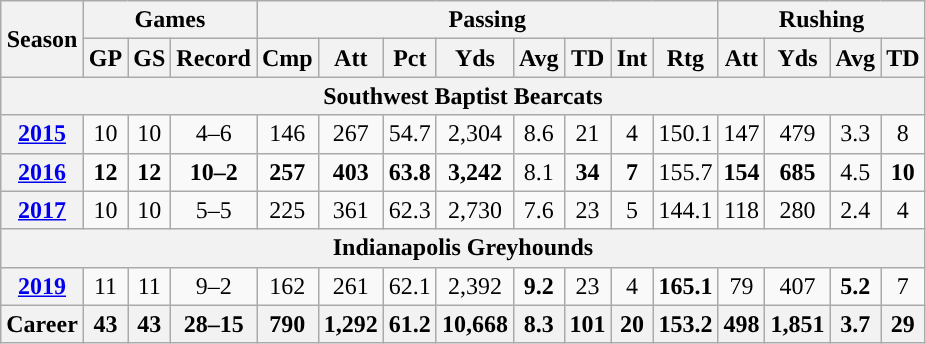<table class="wikitable" style="text-align:center;">
<tr>
<th rowspan="2">Season</th>
<th colspan="3">Games</th>
<th colspan="8">Passing</th>
<th colspan="5">Rushing</th>
</tr>
<tr>
<th>GP</th>
<th>GS</th>
<th>Record</th>
<th>Cmp</th>
<th>Att</th>
<th>Pct</th>
<th>Yds</th>
<th>Avg</th>
<th>TD</th>
<th>Int</th>
<th>Rtg</th>
<th>Att</th>
<th>Yds</th>
<th>Avg</th>
<th>TD</th>
</tr>
<tr>
<th colspan="16">Southwest Baptist Bearcats</th>
</tr>
<tr>
<th><a href='#'>2015</a></th>
<td>10</td>
<td>10</td>
<td>4–6</td>
<td>146</td>
<td>267</td>
<td>54.7</td>
<td>2,304</td>
<td>8.6</td>
<td>21</td>
<td>4</td>
<td>150.1</td>
<td>147</td>
<td>479</td>
<td>3.3</td>
<td>8</td>
</tr>
<tr>
<th><a href='#'>2016</a></th>
<td><strong>12</strong></td>
<td><strong>12</strong></td>
<td><strong>10–2</strong></td>
<td><strong>257</strong></td>
<td><strong>403</strong></td>
<td><strong>63.8</strong></td>
<td><strong>3,242</strong></td>
<td>8.1</td>
<td><strong>34</strong></td>
<td><strong>7</strong></td>
<td>155.7</td>
<td><strong>154</strong></td>
<td><strong>685</strong></td>
<td>4.5</td>
<td><strong>10</strong></td>
</tr>
<tr>
<th><a href='#'>2017</a></th>
<td>10</td>
<td>10</td>
<td>5–5</td>
<td>225</td>
<td>361</td>
<td>62.3</td>
<td>2,730</td>
<td>7.6</td>
<td>23</td>
<td>5</td>
<td>144.1</td>
<td>118</td>
<td>280</td>
<td>2.4</td>
<td>4</td>
</tr>
<tr>
<th colspan="16">Indianapolis Greyhounds</th>
</tr>
<tr>
<th><a href='#'>2019</a></th>
<td>11</td>
<td>11</td>
<td>9–2</td>
<td>162</td>
<td>261</td>
<td>62.1</td>
<td>2,392</td>
<td><strong>9.2</strong></td>
<td>23</td>
<td>4</td>
<td><strong>165.1</strong></td>
<td>79</td>
<td>407</td>
<td><strong>5.2</strong></td>
<td>7</td>
</tr>
<tr>
<th>Career</th>
<th>43</th>
<th>43</th>
<th>28–15</th>
<th>790</th>
<th>1,292</th>
<th>61.2</th>
<th>10,668</th>
<th>8.3</th>
<th>101</th>
<th>20</th>
<th>153.2</th>
<th>498</th>
<th>1,851</th>
<th>3.7</th>
<th>29</th>
</tr>
</table>
